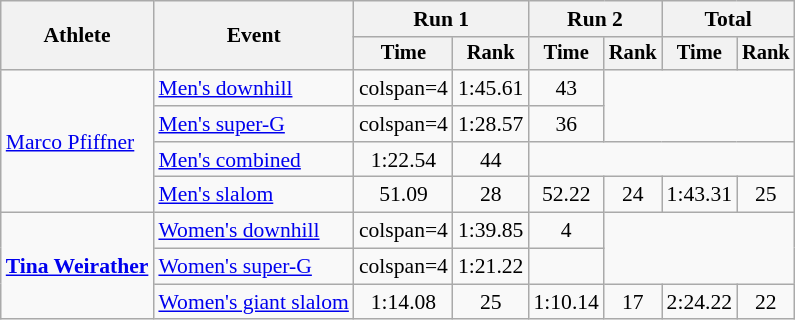<table class=wikitable style=font-size:90%>
<tr>
<th rowspan=2>Athlete</th>
<th rowspan=2>Event</th>
<th colspan=2>Run 1</th>
<th colspan=2>Run 2</th>
<th colspan=2>Total</th>
</tr>
<tr style=font-size:95%>
<th>Time</th>
<th>Rank</th>
<th>Time</th>
<th>Rank</th>
<th>Time</th>
<th>Rank</th>
</tr>
<tr align=center>
<td align=left rowspan=4><a href='#'>Marco Pfiffner</a></td>
<td align=left><a href='#'>Men's downhill</a></td>
<td>colspan=4 </td>
<td>1:45.61</td>
<td>43</td>
</tr>
<tr align=center>
<td align=left><a href='#'>Men's super-G</a></td>
<td>colspan=4 </td>
<td>1:28.57</td>
<td>36</td>
</tr>
<tr align=center>
<td align=left><a href='#'>Men's combined</a></td>
<td>1:22.54</td>
<td>44</td>
<td colspan=4></td>
</tr>
<tr align=center>
<td align=left><a href='#'>Men's slalom</a></td>
<td>51.09</td>
<td>28</td>
<td>52.22</td>
<td>24</td>
<td>1:43.31</td>
<td>25</td>
</tr>
<tr align=center>
<td align=left rowspan=3><strong><a href='#'>Tina Weirather</a></strong></td>
<td align=left><a href='#'>Women's downhill</a></td>
<td>colspan=4 </td>
<td>1:39.85</td>
<td>4</td>
</tr>
<tr align=center>
<td align=left><a href='#'>Women's super-G</a></td>
<td>colspan=4 </td>
<td>1:21.22</td>
<td></td>
</tr>
<tr align=center>
<td align=left><a href='#'>Women's giant slalom</a></td>
<td>1:14.08</td>
<td>25</td>
<td>1:10.14</td>
<td>17</td>
<td>2:24.22</td>
<td>22</td>
</tr>
</table>
